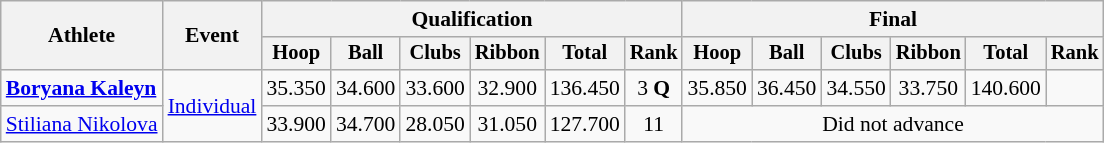<table class=wikitable style="font-size:90%">
<tr>
<th rowspan=2>Athlete</th>
<th rowspan=2>Event</th>
<th colspan=6>Qualification</th>
<th colspan=6>Final</th>
</tr>
<tr style="font-size:95%">
<th>Hoop</th>
<th>Ball</th>
<th>Clubs</th>
<th>Ribbon</th>
<th>Total</th>
<th>Rank</th>
<th>Hoop</th>
<th>Ball</th>
<th>Clubs</th>
<th>Ribbon</th>
<th>Total</th>
<th>Rank</th>
</tr>
<tr align=center>
<td align=left><strong><a href='#'>Boryana Kaleyn</a></strong></td>
<td align=left rowspan=2><a href='#'>Individual</a></td>
<td>35.350</td>
<td>34.600</td>
<td>33.600</td>
<td>32.900</td>
<td>136.450</td>
<td>3 <strong>Q</strong></td>
<td>35.850</td>
<td>36.450</td>
<td>34.550</td>
<td>33.750</td>
<td>140.600</td>
<td></td>
</tr>
<tr align=center>
<td align=left><a href='#'>Stiliana Nikolova</a></td>
<td>33.900</td>
<td>34.700</td>
<td>28.050</td>
<td>31.050</td>
<td>127.700</td>
<td>11</td>
<td colspan=6>Did not advance</td>
</tr>
</table>
